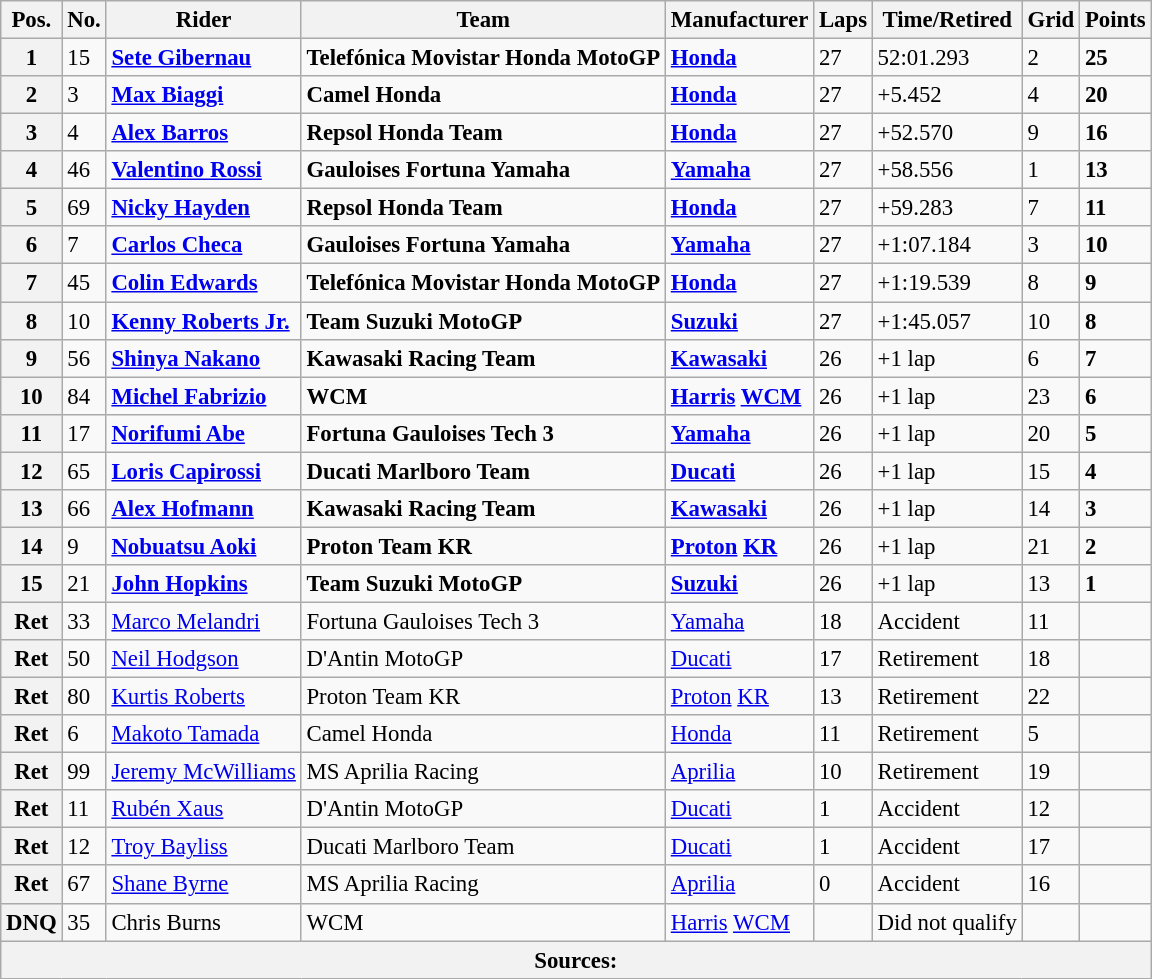<table class="wikitable" style="font-size: 95%;">
<tr>
<th>Pos.</th>
<th>No.</th>
<th>Rider</th>
<th>Team</th>
<th>Manufacturer</th>
<th>Laps</th>
<th>Time/Retired</th>
<th>Grid</th>
<th>Points</th>
</tr>
<tr>
<th>1</th>
<td>15</td>
<td> <strong><a href='#'>Sete Gibernau</a></strong></td>
<td><strong>Telefónica Movistar Honda MotoGP</strong></td>
<td><strong><a href='#'>Honda</a></strong></td>
<td>27</td>
<td>52:01.293</td>
<td>2</td>
<td><strong>25</strong></td>
</tr>
<tr>
<th>2</th>
<td>3</td>
<td> <strong><a href='#'>Max Biaggi</a></strong></td>
<td><strong>Camel Honda</strong></td>
<td><strong><a href='#'>Honda</a></strong></td>
<td>27</td>
<td>+5.452</td>
<td>4</td>
<td><strong>20</strong></td>
</tr>
<tr>
<th>3</th>
<td>4</td>
<td> <strong><a href='#'>Alex Barros</a></strong></td>
<td><strong>Repsol Honda Team</strong></td>
<td><strong><a href='#'>Honda</a></strong></td>
<td>27</td>
<td>+52.570</td>
<td>9</td>
<td><strong>16</strong></td>
</tr>
<tr>
<th>4</th>
<td>46</td>
<td> <strong><a href='#'>Valentino Rossi</a></strong></td>
<td><strong>Gauloises Fortuna Yamaha</strong></td>
<td><strong><a href='#'>Yamaha</a></strong></td>
<td>27</td>
<td>+58.556</td>
<td>1</td>
<td><strong>13</strong></td>
</tr>
<tr>
<th>5</th>
<td>69</td>
<td> <strong><a href='#'>Nicky Hayden</a></strong></td>
<td><strong>Repsol Honda Team</strong></td>
<td><strong><a href='#'>Honda</a></strong></td>
<td>27</td>
<td>+59.283</td>
<td>7</td>
<td><strong>11</strong></td>
</tr>
<tr>
<th>6</th>
<td>7</td>
<td> <strong><a href='#'>Carlos Checa</a></strong></td>
<td><strong>Gauloises Fortuna Yamaha</strong></td>
<td><strong><a href='#'>Yamaha</a></strong></td>
<td>27</td>
<td>+1:07.184</td>
<td>3</td>
<td><strong>10</strong></td>
</tr>
<tr>
<th>7</th>
<td>45</td>
<td> <strong><a href='#'>Colin Edwards</a></strong></td>
<td><strong>Telefónica Movistar Honda MotoGP</strong></td>
<td><strong><a href='#'>Honda</a></strong></td>
<td>27</td>
<td>+1:19.539</td>
<td>8</td>
<td><strong>9</strong></td>
</tr>
<tr>
<th>8</th>
<td>10</td>
<td> <strong><a href='#'>Kenny Roberts Jr.</a></strong></td>
<td><strong>Team Suzuki MotoGP</strong></td>
<td><strong><a href='#'>Suzuki</a></strong></td>
<td>27</td>
<td>+1:45.057</td>
<td>10</td>
<td><strong>8</strong></td>
</tr>
<tr>
<th>9</th>
<td>56</td>
<td> <strong><a href='#'>Shinya Nakano</a></strong></td>
<td><strong>Kawasaki Racing Team</strong></td>
<td><strong><a href='#'>Kawasaki</a></strong></td>
<td>26</td>
<td>+1 lap</td>
<td>6</td>
<td><strong>7</strong></td>
</tr>
<tr>
<th>10</th>
<td>84</td>
<td> <strong><a href='#'>Michel Fabrizio</a></strong></td>
<td><strong>WCM</strong></td>
<td><strong><a href='#'>Harris</a> <a href='#'>WCM</a></strong></td>
<td>26</td>
<td>+1 lap</td>
<td>23</td>
<td><strong>6</strong></td>
</tr>
<tr>
<th>11</th>
<td>17</td>
<td> <strong><a href='#'>Norifumi Abe</a></strong></td>
<td><strong>Fortuna Gauloises Tech 3</strong></td>
<td><strong><a href='#'>Yamaha</a></strong></td>
<td>26</td>
<td>+1 lap</td>
<td>20</td>
<td><strong>5</strong></td>
</tr>
<tr>
<th>12</th>
<td>65</td>
<td> <strong><a href='#'>Loris Capirossi</a></strong></td>
<td><strong>Ducati Marlboro Team</strong></td>
<td><strong><a href='#'>Ducati</a></strong></td>
<td>26</td>
<td>+1 lap</td>
<td>15</td>
<td><strong>4</strong></td>
</tr>
<tr>
<th>13</th>
<td>66</td>
<td> <strong><a href='#'>Alex Hofmann</a></strong></td>
<td><strong>Kawasaki Racing Team</strong></td>
<td><strong><a href='#'>Kawasaki</a></strong></td>
<td>26</td>
<td>+1 lap</td>
<td>14</td>
<td><strong>3</strong></td>
</tr>
<tr>
<th>14</th>
<td>9</td>
<td> <strong><a href='#'>Nobuatsu Aoki</a></strong></td>
<td><strong>Proton Team KR</strong></td>
<td><strong><a href='#'>Proton</a> <a href='#'>KR</a></strong></td>
<td>26</td>
<td>+1 lap</td>
<td>21</td>
<td><strong>2</strong></td>
</tr>
<tr>
<th>15</th>
<td>21</td>
<td> <strong><a href='#'>John Hopkins</a></strong></td>
<td><strong>Team Suzuki MotoGP</strong></td>
<td><strong><a href='#'>Suzuki</a></strong></td>
<td>26</td>
<td>+1 lap</td>
<td>13</td>
<td><strong>1</strong></td>
</tr>
<tr>
<th>Ret</th>
<td>33</td>
<td> <a href='#'>Marco Melandri</a></td>
<td>Fortuna Gauloises Tech 3</td>
<td><a href='#'>Yamaha</a></td>
<td>18</td>
<td>Accident</td>
<td>11</td>
<td></td>
</tr>
<tr>
<th>Ret</th>
<td>50</td>
<td> <a href='#'>Neil Hodgson</a></td>
<td>D'Antin MotoGP</td>
<td><a href='#'>Ducati</a></td>
<td>17</td>
<td>Retirement</td>
<td>18</td>
<td></td>
</tr>
<tr>
<th>Ret</th>
<td>80</td>
<td> <a href='#'>Kurtis Roberts</a></td>
<td>Proton Team KR</td>
<td><a href='#'>Proton</a> <a href='#'>KR</a></td>
<td>13</td>
<td>Retirement</td>
<td>22</td>
<td></td>
</tr>
<tr>
<th>Ret</th>
<td>6</td>
<td> <a href='#'>Makoto Tamada</a></td>
<td>Camel Honda</td>
<td><a href='#'>Honda</a></td>
<td>11</td>
<td>Retirement</td>
<td>5</td>
<td></td>
</tr>
<tr>
<th>Ret</th>
<td>99</td>
<td> <a href='#'>Jeremy McWilliams</a></td>
<td>MS Aprilia Racing</td>
<td><a href='#'>Aprilia</a></td>
<td>10</td>
<td>Retirement</td>
<td>19</td>
<td></td>
</tr>
<tr>
<th>Ret</th>
<td>11</td>
<td> <a href='#'>Rubén Xaus</a></td>
<td>D'Antin MotoGP</td>
<td><a href='#'>Ducati</a></td>
<td>1</td>
<td>Accident</td>
<td>12</td>
<td></td>
</tr>
<tr>
<th>Ret</th>
<td>12</td>
<td> <a href='#'>Troy Bayliss</a></td>
<td>Ducati Marlboro Team</td>
<td><a href='#'>Ducati</a></td>
<td>1</td>
<td>Accident</td>
<td>17</td>
<td></td>
</tr>
<tr>
<th>Ret</th>
<td>67</td>
<td> <a href='#'>Shane Byrne</a></td>
<td>MS Aprilia Racing</td>
<td><a href='#'>Aprilia</a></td>
<td>0</td>
<td>Accident</td>
<td>16</td>
<td></td>
</tr>
<tr>
<th>DNQ</th>
<td>35</td>
<td> Chris Burns</td>
<td>WCM</td>
<td><a href='#'>Harris</a> <a href='#'>WCM</a></td>
<td></td>
<td>Did not qualify</td>
<td></td>
<td></td>
</tr>
<tr>
<th colspan=9>Sources: </th>
</tr>
</table>
